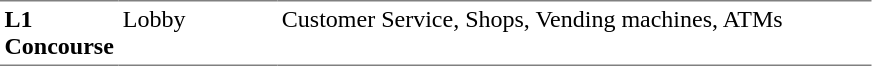<table table border=0 cellspacing=0 cellpadding=3>
<tr>
<td style="border-bottom:solid 1px gray; border-top:solid 1px gray;" valign=top width=50><strong>L1<br>Concourse</strong></td>
<td style="border-bottom:solid 1px gray; border-top:solid 1px gray;" valign=top width=100>Lobby</td>
<td style="border-bottom:solid 1px gray; border-top:solid 1px gray;" valign=top width=390>Customer Service, Shops, Vending machines, ATMs</td>
</tr>
</table>
